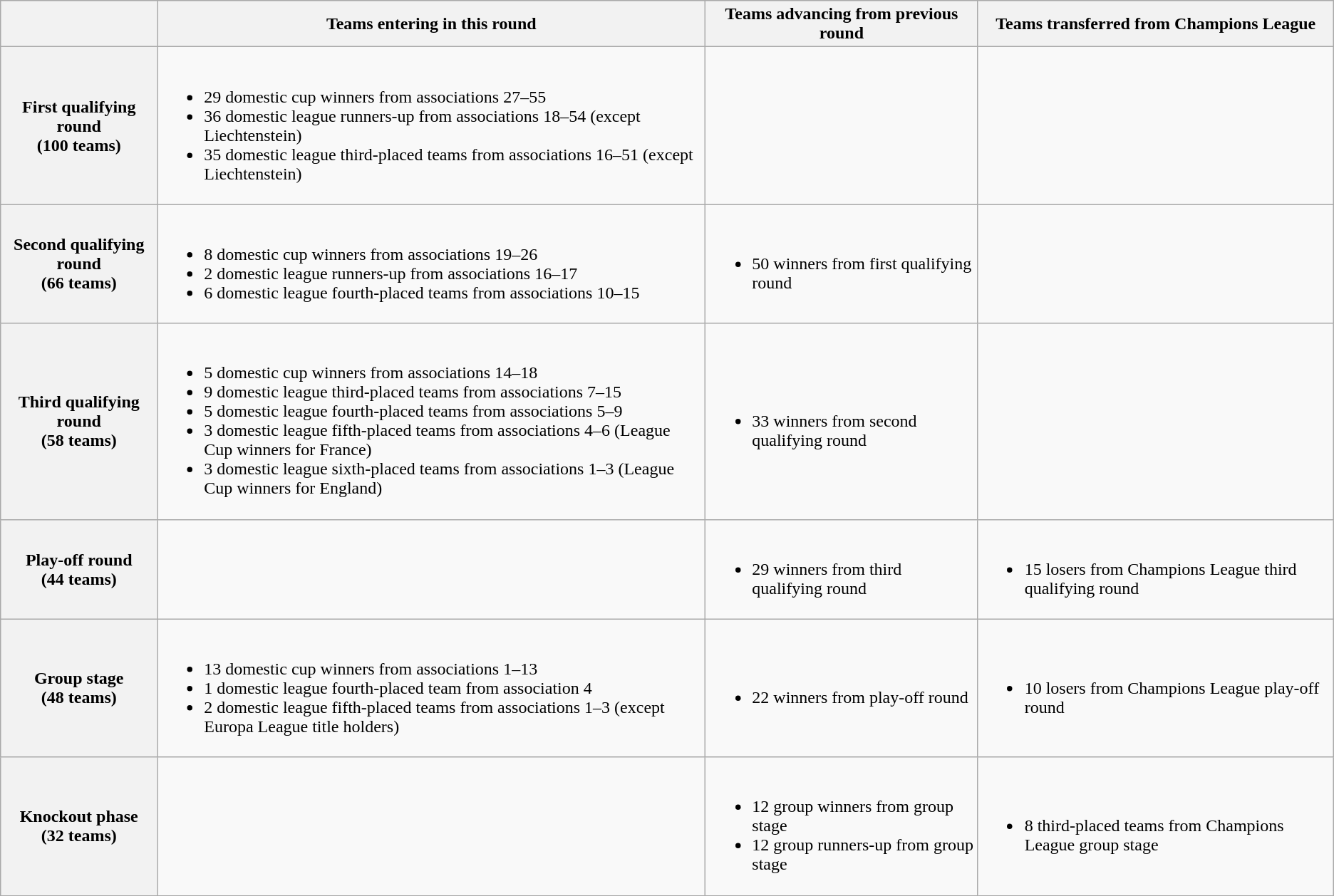<table class="wikitable">
<tr>
<th></th>
<th>Teams entering in this round</th>
<th>Teams advancing from previous round</th>
<th>Teams transferred from Champions League</th>
</tr>
<tr>
<th>First qualifying round<br>(100 teams)</th>
<td><br><ul><li>29 domestic cup winners from associations 27–55</li><li>36 domestic league runners-up from associations 18–54 (except Liechtenstein)</li><li>35 domestic league third-placed teams from associations 16–51 (except Liechtenstein)</li></ul></td>
<td></td>
<td></td>
</tr>
<tr>
<th>Second qualifying round<br>(66 teams)</th>
<td><br><ul><li>8 domestic cup winners from associations 19–26</li><li>2 domestic league runners-up from associations 16–17</li><li>6 domestic league fourth-placed teams from associations 10–15</li></ul></td>
<td><br><ul><li>50 winners from first qualifying round</li></ul></td>
<td></td>
</tr>
<tr>
<th>Third qualifying round<br>(58 teams)</th>
<td><br><ul><li>5 domestic cup winners from associations 14–18</li><li>9 domestic league third-placed teams from associations 7–15</li><li>5 domestic league fourth-placed teams from associations 5–9</li><li>3 domestic league fifth-placed teams from associations 4–6 (League Cup winners for France)</li><li>3 domestic league sixth-placed teams from associations 1–3 (League Cup winners for England)</li></ul></td>
<td><br><ul><li>33 winners from second qualifying round</li></ul></td>
<td></td>
</tr>
<tr>
<th>Play-off round<br>(44 teams)</th>
<td></td>
<td><br><ul><li>29 winners from third qualifying round</li></ul></td>
<td><br><ul><li>15 losers from Champions League third qualifying round</li></ul></td>
</tr>
<tr>
<th>Group stage<br>(48 teams)</th>
<td><br><ul><li>13 domestic cup winners from associations 1–13</li><li>1 domestic league fourth-placed team from association 4</li><li>2 domestic league fifth-placed teams from associations 1–3 (except Europa League title holders)</li></ul></td>
<td><br><ul><li>22 winners from play-off round</li></ul></td>
<td><br><ul><li>10 losers from Champions League play-off round</li></ul></td>
</tr>
<tr>
<th>Knockout phase<br>(32 teams)</th>
<td></td>
<td><br><ul><li>12 group winners from group stage</li><li>12 group runners-up from group stage</li></ul></td>
<td><br><ul><li>8 third-placed teams from Champions League group stage</li></ul></td>
</tr>
</table>
